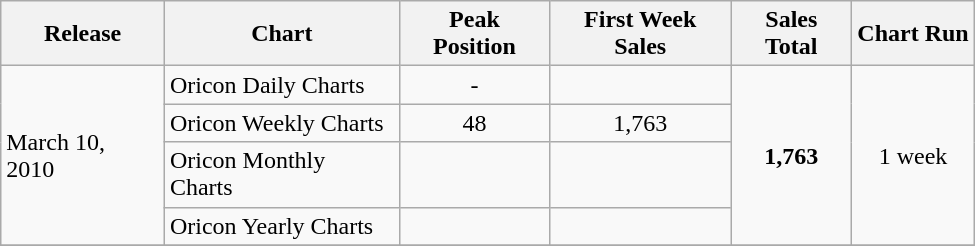<table class="wikitable" width="650px">
<tr>
<th align="left">Release</th>
<th align="left">Chart</th>
<th align="left">Peak Position</th>
<th align="left">First Week Sales</th>
<th align="left">Sales Total</th>
<th align="left">Chart Run</th>
</tr>
<tr>
<td rowspan="4" align="left">March 10, 2010</td>
<td align="left">Oricon Daily Charts</td>
<td align="center">-</td>
<td align="center"></td>
<td rowspan="4" align="center"><strong>1,763</strong></td>
<td rowspan="4" align="center">1 week</td>
</tr>
<tr>
<td align="left">Oricon Weekly Charts</td>
<td align="center">48</td>
<td align="center">1,763</td>
</tr>
<tr>
<td align="left">Oricon Monthly Charts</td>
<td align="center"></td>
<td align="center"></td>
</tr>
<tr>
<td align="left">Oricon Yearly Charts</td>
<td align="center"></td>
<td align="center"></td>
</tr>
<tr>
</tr>
</table>
